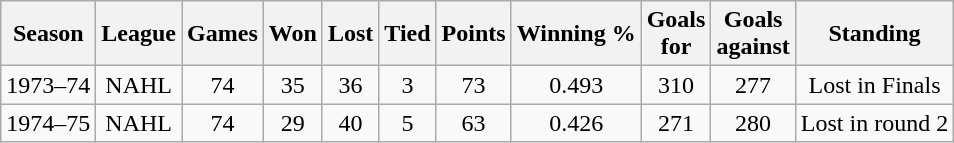<table class="wikitable" style="text-align:center">
<tr>
<th>Season</th>
<th>League</th>
<th>Games</th>
<th>Won</th>
<th>Lost</th>
<th>Tied</th>
<th>Points</th>
<th>Winning %</th>
<th>Goals<br>for</th>
<th>Goals<br>against</th>
<th>Standing</th>
</tr>
<tr>
<td>1973–74</td>
<td>NAHL</td>
<td>74</td>
<td>35</td>
<td>36</td>
<td>3</td>
<td>73</td>
<td>0.493</td>
<td>310</td>
<td>277</td>
<td>Lost in Finals</td>
</tr>
<tr>
<td>1974–75</td>
<td>NAHL</td>
<td>74</td>
<td>29</td>
<td>40</td>
<td>5</td>
<td>63</td>
<td>0.426</td>
<td>271</td>
<td>280</td>
<td>Lost in round 2</td>
</tr>
</table>
